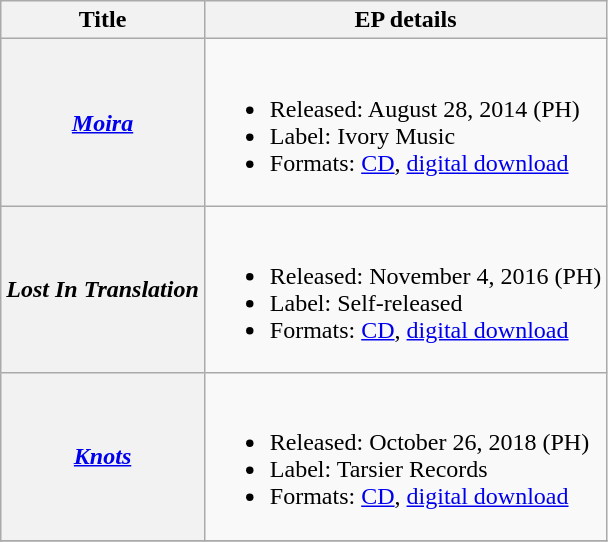<table class="wikitable plainrowheaders">
<tr>
<th>Title</th>
<th>EP details</th>
</tr>
<tr>
<th scope="row"><em><a href='#'>Moira</a></em></th>
<td><br><ul><li>Released: August 28, 2014 <span>(PH)</span></li><li>Label: Ivory Music</li><li>Formats: <a href='#'>CD</a>, <a href='#'>digital download</a></li></ul></td>
</tr>
<tr>
<th scope="row"><em>Lost In Translation</em></th>
<td><br><ul><li>Released: November 4, 2016 <span>(PH)</span></li><li>Label: Self-released</li><li>Formats: <a href='#'>CD</a>, <a href='#'>digital download</a></li></ul></td>
</tr>
<tr>
<th scope="row"><em><a href='#'>Knots</a></em></th>
<td><br><ul><li>Released: October 26, 2018 <span>(PH)</span></li><li>Label: Tarsier Records</li><li>Formats: <a href='#'>CD</a>, <a href='#'>digital download</a></li></ul></td>
</tr>
<tr>
</tr>
</table>
